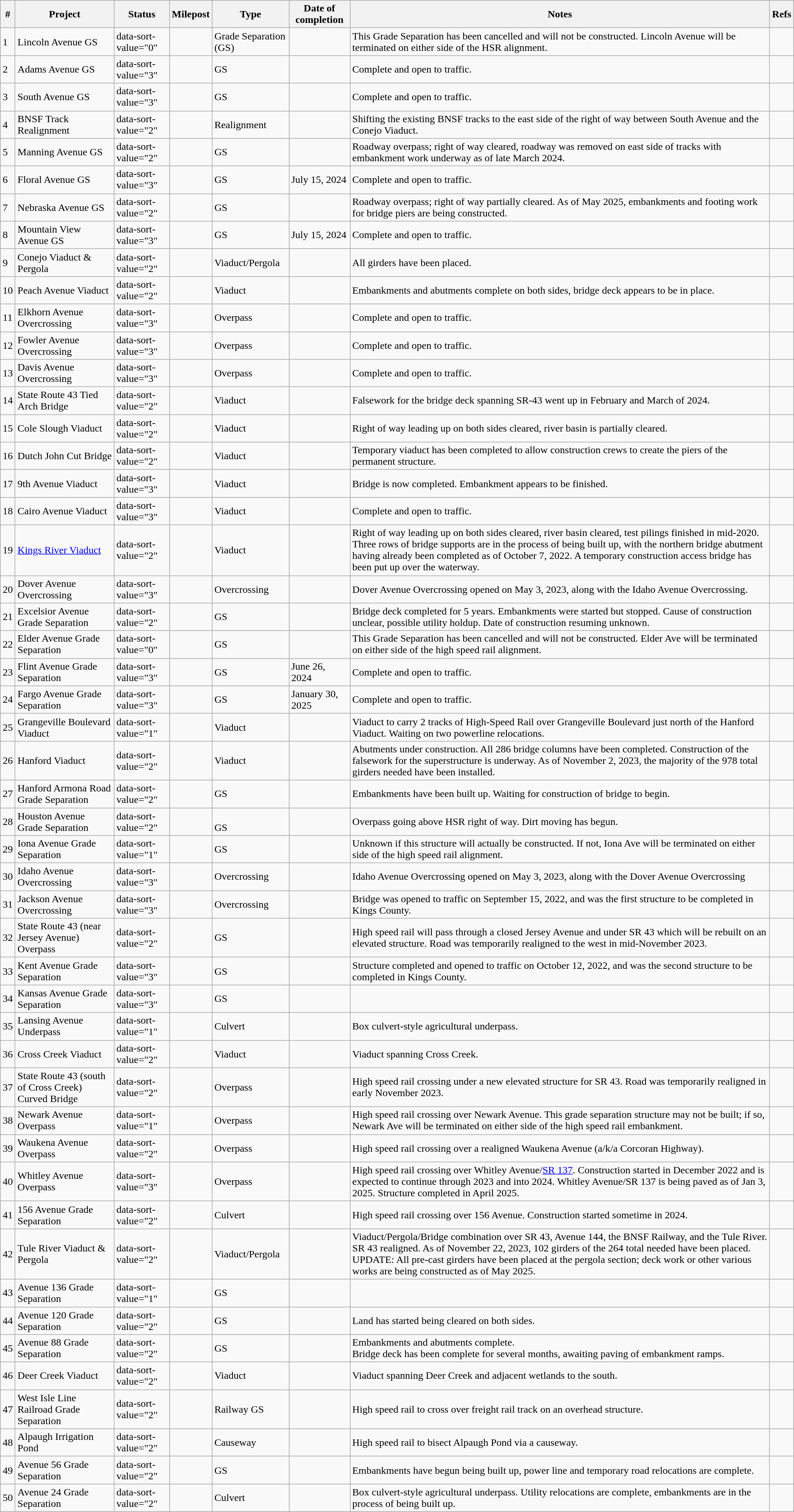<table class="wikitable sortable">
<tr>
<th>#</th>
<th>Project</th>
<th>Status</th>
<th>Milepost</th>
<th>Type</th>
<th>Date of completion</th>
<th>Notes</th>
<th>Refs</th>
</tr>
<tr>
<td>1</td>
<td>Lincoln Avenue GS</td>
<td>data-sort-value="0" </td>
<td></td>
<td>Grade Separation (GS)</td>
<td></td>
<td>This Grade Separation has been cancelled and will not be constructed. Lincoln Avenue will be terminated on either side of the HSR alignment.</td>
<td></td>
</tr>
<tr>
<td>2</td>
<td>Adams Avenue GS</td>
<td>data-sort-value="3" </td>
<td></td>
<td>GS</td>
<td></td>
<td>Complete and open to traffic.</td>
<td></td>
</tr>
<tr>
<td>3</td>
<td>South Avenue GS</td>
<td>data-sort-value="3" </td>
<td></td>
<td>GS</td>
<td></td>
<td>Complete and open to traffic.</td>
<td></td>
</tr>
<tr>
<td>4</td>
<td>BNSF Track Realignment</td>
<td>data-sort-value="2" </td>
<td></td>
<td>Realignment</td>
<td></td>
<td>Shifting the existing BNSF tracks to the east side of the right of way between South Avenue and the Conejo Viaduct.</td>
<td></td>
</tr>
<tr>
<td>5</td>
<td>Manning Avenue GS</td>
<td>data-sort-value="2" </td>
<td></td>
<td>GS</td>
<td></td>
<td>Roadway overpass; right of way cleared, roadway was removed on east side of tracks with embankment work underway as of late March 2024.</td>
<td></td>
</tr>
<tr>
<td>6</td>
<td>Floral Avenue GS</td>
<td>data-sort-value="3" </td>
<td></td>
<td>GS</td>
<td>July 15, 2024</td>
<td>Complete and open to traffic.</td>
<td></td>
</tr>
<tr>
<td>7</td>
<td>Nebraska Avenue GS</td>
<td>data-sort-value="2" </td>
<td></td>
<td>GS</td>
<td></td>
<td>Roadway overpass; right of way partially cleared. As of May 2025, embankments and footing work for bridge piers are being constructed.</td>
<td></td>
</tr>
<tr>
<td>8</td>
<td>Mountain View Avenue GS</td>
<td>data-sort-value="3" </td>
<td></td>
<td>GS</td>
<td>July 15, 2024</td>
<td>Complete and open to traffic.</td>
<td></td>
</tr>
<tr>
<td>9</td>
<td>Conejo Viaduct & Pergola</td>
<td>data-sort-value="2" </td>
<td></td>
<td>Viaduct/Pergola</td>
<td></td>
<td>All girders have been placed.</td>
<td></td>
</tr>
<tr>
<td>10</td>
<td>Peach Avenue Viaduct</td>
<td>data-sort-value="2" </td>
<td></td>
<td>Viaduct</td>
<td></td>
<td>Embankments and abutments complete on both sides, bridge deck appears to be in place.</td>
<td></td>
</tr>
<tr>
<td>11</td>
<td>Elkhorn Avenue Overcrossing</td>
<td>data-sort-value="3" </td>
<td></td>
<td>Overpass</td>
<td></td>
<td>Complete and open to traffic.</td>
<td></td>
</tr>
<tr>
<td>12</td>
<td>Fowler Avenue Overcrossing</td>
<td>data-sort-value="3" </td>
<td></td>
<td>Overpass</td>
<td></td>
<td>Complete and open to traffic.</td>
<td></td>
</tr>
<tr>
<td>13</td>
<td>Davis Avenue Overcrossing</td>
<td>data-sort-value="3" </td>
<td></td>
<td>Overpass</td>
<td></td>
<td>Complete and open to traffic.</td>
<td></td>
</tr>
<tr>
<td>14</td>
<td>State Route 43 Tied Arch Bridge</td>
<td>data-sort-value="2" </td>
<td></td>
<td>Viaduct</td>
<td></td>
<td>Falsework for the bridge deck spanning SR-43 went up in February and March of 2024.</td>
<td></td>
</tr>
<tr>
<td>15</td>
<td>Cole Slough Viaduct</td>
<td>data-sort-value="2" </td>
<td></td>
<td>Viaduct</td>
<td></td>
<td>Right of way leading up on both sides cleared, river basin is partially cleared.</td>
<td></td>
</tr>
<tr>
<td>16</td>
<td>Dutch John Cut Bridge</td>
<td>data-sort-value="2" </td>
<td></td>
<td>Viaduct</td>
<td></td>
<td>Temporary viaduct has been completed to allow construction crews to create the piers of the permanent structure.</td>
<td></td>
</tr>
<tr>
<td>17</td>
<td>9th Avenue Viaduct</td>
<td>data-sort-value="3" </td>
<td></td>
<td>Viaduct</td>
<td></td>
<td>Bridge is now completed. Embankment appears to be finished.</td>
<td></td>
</tr>
<tr>
<td>18</td>
<td>Cairo Avenue Viaduct</td>
<td>data-sort-value="3" </td>
<td></td>
<td>Viaduct</td>
<td></td>
<td>Complete and open to traffic.</td>
<td></td>
</tr>
<tr>
<td>19</td>
<td><a href='#'>Kings River Viaduct</a></td>
<td>data-sort-value="2" </td>
<td></td>
<td>Viaduct</td>
<td></td>
<td>Right of way leading up on both sides cleared, river basin cleared, test pilings finished in mid-2020. Three rows of bridge supports are in the process of being built up, with the northern bridge abutment having already been completed as of October 7, 2022. A temporary construction access bridge has been put up over the waterway.</td>
<td></td>
</tr>
<tr>
<td>20</td>
<td>Dover Avenue Overcrossing</td>
<td>data-sort-value="3" </td>
<td></td>
<td>Overcrossing</td>
<td></td>
<td>Dover Avenue Overcrossing opened on May 3, 2023, along with the Idaho Avenue Overcrossing.</td>
<td></td>
</tr>
<tr>
<td>21</td>
<td>Excelsior Avenue Grade Separation</td>
<td>data-sort-value="2" </td>
<td></td>
<td>GS</td>
<td></td>
<td>Bridge deck completed for 5 years. Embankments were started but stopped. Cause of construction unclear, possible utility holdup. Date of construction resuming unknown.</td>
<td><br></td>
</tr>
<tr>
<td>22</td>
<td>Elder Avenue Grade Separation</td>
<td>data-sort-value="0" </td>
<td></td>
<td>GS</td>
<td></td>
<td>This Grade Separation has been cancelled and will not be constructed. Elder Ave will be terminated on either side of the high speed rail alignment.</td>
<td></td>
</tr>
<tr>
<td>23</td>
<td>Flint Avenue Grade Separation</td>
<td>data-sort-value="3" </td>
<td></td>
<td>GS</td>
<td>June 26, 2024</td>
<td>Complete and open to traffic.</td>
<td></td>
</tr>
<tr>
<td>24</td>
<td>Fargo Avenue Grade Separation</td>
<td>data-sort-value="3" </td>
<td></td>
<td>GS</td>
<td>January 30, 2025</td>
<td>Complete and open to traffic.</td>
<td></td>
</tr>
<tr>
<td>25</td>
<td>Grangeville Boulevard Viaduct</td>
<td>data-sort-value="1" </td>
<td></td>
<td>Viaduct</td>
<td></td>
<td>Viaduct to carry 2 tracks of High-Speed Rail over Grangeville Boulevard just north of the Hanford Viaduct. Waiting on two powerline relocations.</td>
<td></td>
</tr>
<tr>
<td>26</td>
<td>Hanford Viaduct</td>
<td>data-sort-value="2" </td>
<td></td>
<td>Viaduct</td>
<td></td>
<td>Abutments under construction. All 286 bridge columns have been completed. Construction of the falsework for the superstructure is underway. As of November 2, 2023, the majority of the 978 total girders needed have been installed.</td>
<td></td>
</tr>
<tr>
<td>27</td>
<td>Hanford Armona Road Grade Separation</td>
<td>data-sort-value="2" </td>
<td></td>
<td>GS</td>
<td></td>
<td>Embankments have been built up. Waiting for construction of bridge to begin.</td>
<td></td>
</tr>
<tr>
<td>28</td>
<td>Houston Avenue Grade Separation</td>
<td>data-sort-value="2" </td>
<td></td>
<td><br>GS</td>
<td></td>
<td>Overpass going above HSR right of way. Dirt moving has begun.</td>
<td></td>
</tr>
<tr>
<td>29</td>
<td>Iona Avenue Grade Separation</td>
<td>data-sort-value="1" </td>
<td></td>
<td>GS</td>
<td></td>
<td>Unknown if this structure will actually be constructed. If not, Iona Ave will be terminated on either side of the high speed rail alignment.</td>
<td></td>
</tr>
<tr>
<td>30</td>
<td>Idaho Avenue Overcrossing</td>
<td>data-sort-value="3" </td>
<td></td>
<td>Overcrossing</td>
<td></td>
<td>Idaho Avenue Overcrossing opened on May 3, 2023, along with the Dover Avenue Overcrossing</td>
<td></td>
</tr>
<tr>
<td>31</td>
<td>Jackson Avenue Overcrossing</td>
<td>data-sort-value="3" </td>
<td></td>
<td>Overcrossing</td>
<td></td>
<td>Bridge was opened to traffic on September 15, 2022, and was the first structure to be completed in Kings County.</td>
<td></td>
</tr>
<tr>
<td>32</td>
<td>State Route 43 (near Jersey Avenue) Overpass</td>
<td>data-sort-value="2" </td>
<td></td>
<td>GS</td>
<td></td>
<td>High speed rail will pass through a closed Jersey Avenue and under SR 43 which will be rebuilt on an elevated structure. Road was temporarily realigned to the west in mid-November 2023.</td>
<td></td>
</tr>
<tr>
<td>33</td>
<td>Kent Avenue Grade Separation</td>
<td>data-sort-value="3" </td>
<td></td>
<td>GS</td>
<td></td>
<td>Structure completed and opened to traffic on October 12, 2022, and was the second structure to be completed in Kings County.</td>
<td></td>
</tr>
<tr>
<td>34</td>
<td>Kansas Avenue Grade Separation</td>
<td>data-sort-value="3" </td>
<td></td>
<td>GS</td>
<td></td>
<td></td>
<td></td>
</tr>
<tr>
<td>35</td>
<td>Lansing Avenue Underpass</td>
<td>data-sort-value="1" </td>
<td></td>
<td>Culvert</td>
<td></td>
<td>Box culvert-style agricultural underpass.</td>
<td></td>
</tr>
<tr>
<td>36</td>
<td>Cross Creek Viaduct</td>
<td>data-sort-value="2" </td>
<td></td>
<td>Viaduct</td>
<td></td>
<td>Viaduct spanning Cross Creek.</td>
<td></td>
</tr>
<tr>
<td>37</td>
<td>State Route 43 (south of Cross Creek) Curved Bridge</td>
<td>data-sort-value="2" </td>
<td></td>
<td>Overpass</td>
<td></td>
<td>High speed rail crossing under a new elevated structure for SR 43. Road was temporarily realigned in early November 2023.</td>
<td></td>
</tr>
<tr>
<td>38</td>
<td>Newark Avenue Overpass</td>
<td>data-sort-value="1" </td>
<td></td>
<td>Overpass</td>
<td></td>
<td>High speed rail crossing over Newark Avenue. This grade separation structure may not be built; if so, Newark Ave will be terminated on either side of the high speed rail embankment.</td>
<td></td>
</tr>
<tr>
<td>39</td>
<td>Waukena Avenue Overpass</td>
<td>data-sort-value="2" </td>
<td></td>
<td>Overpass</td>
<td></td>
<td>High speed rail crossing over a realigned Waukena Avenue (a/k/a Corcoran Highway).</td>
<td></td>
</tr>
<tr>
<td>40</td>
<td>Whitley Avenue Overpass</td>
<td>data-sort-value="3" </td>
<td></td>
<td>Overpass</td>
<td></td>
<td>High speed rail crossing over Whitley Avenue/<a href='#'>SR 137</a>. Construction started in December 2022 and is expected to continue through 2023 and into 2024. Whitley Avenue/SR 137 is being paved as of Jan 3, 2025. Structure completed in April 2025.</td>
<td></td>
</tr>
<tr>
<td>41</td>
<td>156 Avenue Grade Separation</td>
<td>data-sort-value="2" </td>
<td></td>
<td>Culvert</td>
<td></td>
<td>High speed rail crossing over 156 Avenue. Construction started sometime in 2024.</td>
<td></td>
</tr>
<tr>
<td>42</td>
<td>Tule River Viaduct & Pergola</td>
<td>data-sort-value="2" </td>
<td></td>
<td>Viaduct/Pergola</td>
<td></td>
<td>Viaduct/Pergola/Bridge combination over SR 43, Avenue 144, the BNSF Railway, and the Tule River. SR 43 realigned. As of November 22, 2023, 102 girders of the 264 total needed have been placed. UPDATE: All pre-cast girders have been placed at the pergola section; deck work or other various works are being constructed as of May 2025.</td>
<td></td>
</tr>
<tr>
<td>43</td>
<td>Avenue 136 Grade Separation</td>
<td>data-sort-value="1" </td>
<td></td>
<td>GS</td>
<td></td>
<td></td>
<td></td>
</tr>
<tr>
<td>44</td>
<td>Avenue 120 Grade Separation</td>
<td>data-sort-value="2" </td>
<td></td>
<td>GS</td>
<td></td>
<td>Land has started being cleared on both sides.</td>
<td></td>
</tr>
<tr>
<td>45</td>
<td>Avenue 88 Grade Separation</td>
<td>data-sort-value="2" </td>
<td></td>
<td>GS</td>
<td></td>
<td>Embankments and abutments complete.<br>Bridge deck has been complete for several months, awaiting paving of embankment ramps.</td>
<td></td>
</tr>
<tr>
<td>46</td>
<td>Deer Creek Viaduct</td>
<td>data-sort-value="2" </td>
<td></td>
<td>Viaduct</td>
<td></td>
<td>Viaduct spanning Deer Creek and adjacent wetlands to the south.</td>
<td></td>
</tr>
<tr>
<td>47</td>
<td>West Isle Line Railroad Grade Separation</td>
<td>data-sort-value="2" </td>
<td></td>
<td>Railway GS</td>
<td></td>
<td>High speed rail to cross over freight rail track on an overhead structure.</td>
<td></td>
</tr>
<tr>
<td>48</td>
<td>Alpaugh Irrigation Pond</td>
<td>data-sort-value="2" </td>
<td></td>
<td>Causeway</td>
<td></td>
<td>High speed rail to bisect Alpaugh Pond via a causeway.</td>
<td></td>
</tr>
<tr>
<td>49</td>
<td>Avenue 56 Grade Separation</td>
<td>data-sort-value="2" </td>
<td></td>
<td>GS</td>
<td></td>
<td>Embankments have begun being built up, power line and temporary road relocations are complete.</td>
<td></td>
</tr>
<tr>
<td>50</td>
<td>Avenue 24 Grade Separation</td>
<td>data-sort-value="2" </td>
<td></td>
<td>Culvert</td>
<td></td>
<td>Box culvert-style agricultural underpass. Utility relocations are complete, embankments are in the process of being built up.</td>
<td></td>
</tr>
</table>
